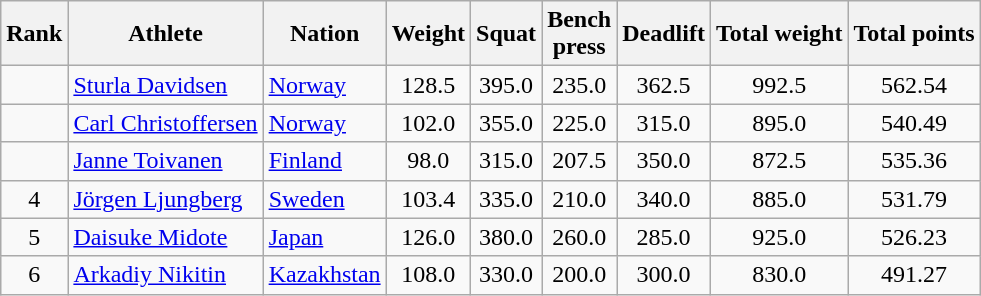<table class="wikitable sortable" style="text-align:center">
<tr>
<th>Rank</th>
<th>Athlete</th>
<th>Nation</th>
<th>Weight</th>
<th>Squat</th>
<th>Bench<br>press</th>
<th>Deadlift</th>
<th>Total weight</th>
<th>Total points</th>
</tr>
<tr>
<td></td>
<td align=left><a href='#'>Sturla Davidsen</a></td>
<td align=left> <a href='#'>Norway</a></td>
<td>128.5</td>
<td>395.0</td>
<td>235.0</td>
<td>362.5</td>
<td>992.5</td>
<td>562.54</td>
</tr>
<tr>
<td></td>
<td align=left><a href='#'>Carl Christoffersen</a></td>
<td align=left> <a href='#'>Norway</a></td>
<td>102.0</td>
<td>355.0</td>
<td>225.0</td>
<td>315.0</td>
<td>895.0</td>
<td>540.49</td>
</tr>
<tr>
<td></td>
<td align=left><a href='#'>Janne Toivanen</a></td>
<td align=left> <a href='#'>Finland</a></td>
<td>98.0</td>
<td>315.0</td>
<td>207.5</td>
<td>350.0</td>
<td>872.5</td>
<td>535.36</td>
</tr>
<tr>
<td>4</td>
<td align=left><a href='#'>Jörgen Ljungberg</a></td>
<td align=left> <a href='#'>Sweden</a></td>
<td>103.4</td>
<td>335.0</td>
<td>210.0</td>
<td>340.0</td>
<td>885.0</td>
<td>531.79</td>
</tr>
<tr>
<td>5</td>
<td align=left><a href='#'>Daisuke Midote</a></td>
<td align=left> <a href='#'>Japan</a></td>
<td>126.0</td>
<td>380.0</td>
<td>260.0</td>
<td>285.0</td>
<td>925.0</td>
<td>526.23</td>
</tr>
<tr>
<td>6</td>
<td align=left><a href='#'>Arkadiy Nikitin</a></td>
<td align=left> <a href='#'>Kazakhstan</a></td>
<td>108.0</td>
<td>330.0</td>
<td>200.0</td>
<td>300.0</td>
<td>830.0</td>
<td>491.27</td>
</tr>
</table>
